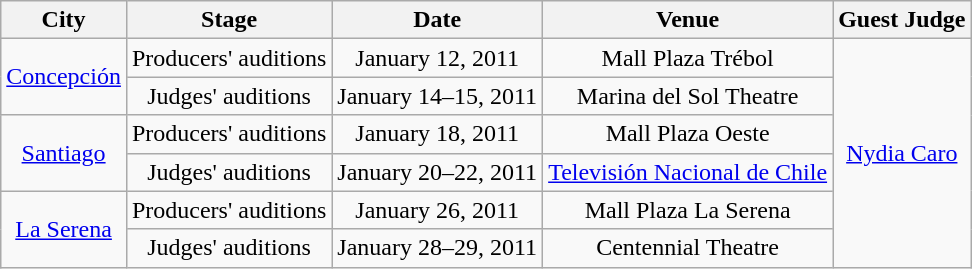<table class="wikitable" style="text-align:center">
<tr>
<th>City</th>
<th>Stage</th>
<th>Date</th>
<th>Venue</th>
<th>Guest Judge</th>
</tr>
<tr>
<td rowspan="2"><a href='#'>Concepción</a></td>
<td>Producers' auditions</td>
<td>January 12, 2011</td>
<td>Mall Plaza Trébol</td>
<td rowspan="6"><a href='#'>Nydia Caro</a></td>
</tr>
<tr>
<td>Judges' auditions</td>
<td>January 14–15, 2011</td>
<td>Marina del Sol Theatre</td>
</tr>
<tr>
<td rowspan="2"><a href='#'>Santiago</a></td>
<td>Producers' auditions</td>
<td>January 18, 2011</td>
<td>Mall Plaza Oeste</td>
</tr>
<tr>
<td>Judges' auditions</td>
<td>January 20–22, 2011</td>
<td><a href='#'>Televisión Nacional de Chile</a></td>
</tr>
<tr>
<td rowspan="2"><a href='#'>La Serena</a></td>
<td>Producers' auditions</td>
<td>January 26, 2011</td>
<td>Mall Plaza La Serena</td>
</tr>
<tr>
<td>Judges' auditions</td>
<td>January 28–29, 2011</td>
<td>Centennial Theatre</td>
</tr>
</table>
